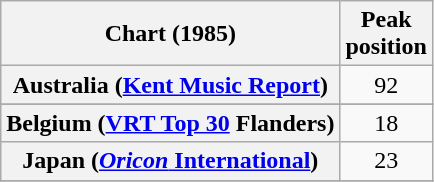<table class="wikitable sortable plainrowheaders" style="text-align:center;">
<tr>
<th>Chart (1985)</th>
<th>Peak<br>position</th>
</tr>
<tr>
<th scope="row">Australia (<a href='#'>Kent Music Report</a>)</th>
<td>92</td>
</tr>
<tr>
</tr>
<tr>
<th scope="row">Belgium (<a href='#'>VRT Top 30</a> Flanders)</th>
<td>18</td>
</tr>
<tr>
<th scope="row">Japan (<a href='#'><em>Oricon</em> International</a>)</th>
<td>23</td>
</tr>
<tr>
</tr>
<tr>
</tr>
<tr>
</tr>
<tr>
</tr>
<tr>
</tr>
</table>
